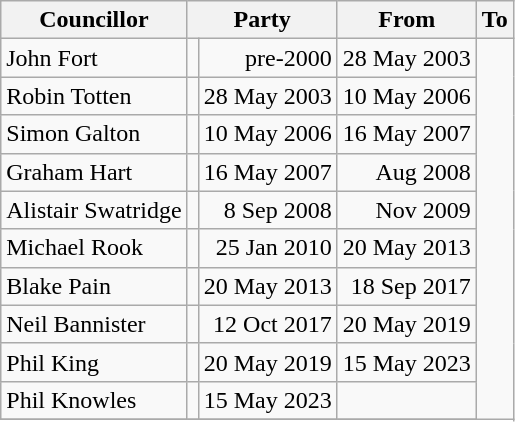<table class=wikitable>
<tr>
<th>Councillor</th>
<th colspan=2>Party</th>
<th>From</th>
<th>To</th>
</tr>
<tr>
<td>John Fort</td>
<td></td>
<td align=right>pre-2000</td>
<td align=right>28 May 2003</td>
</tr>
<tr>
<td>Robin Totten</td>
<td></td>
<td align=right>28 May 2003</td>
<td align=right>10 May 2006</td>
</tr>
<tr>
<td>Simon Galton</td>
<td></td>
<td align=right>10 May 2006</td>
<td align=right>16 May 2007</td>
</tr>
<tr>
<td>Graham Hart</td>
<td></td>
<td align=right>16 May 2007</td>
<td align=right>Aug 2008</td>
</tr>
<tr>
<td>Alistair Swatridge</td>
<td></td>
<td align=right>8 Sep 2008</td>
<td align=right>Nov 2009</td>
</tr>
<tr>
<td>Michael Rook</td>
<td></td>
<td align=right>25 Jan 2010</td>
<td align=right>20 May 2013</td>
</tr>
<tr>
<td>Blake Pain</td>
<td></td>
<td align=right>20 May 2013</td>
<td align=right>18 Sep 2017</td>
</tr>
<tr>
<td>Neil Bannister</td>
<td></td>
<td align=right>12 Oct 2017</td>
<td align=right>20 May 2019</td>
</tr>
<tr>
<td>Phil King</td>
<td></td>
<td align=right>20 May 2019</td>
<td align=right>15 May 2023</td>
</tr>
<tr>
<td>Phil Knowles</td>
<td></td>
<td align=right>15 May 2023</td>
<td align=right></td>
</tr>
<tr>
</tr>
</table>
